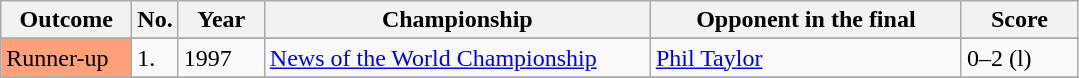<table class="wikitable">
<tr>
<th width="80">Outcome</th>
<th width="20">No.</th>
<th width="50">Year</th>
<th style="width:250px;">Championship</th>
<th style="width:200px;">Opponent in the final</th>
<th width="70">Score</th>
</tr>
<tr>
</tr>
<tr>
<td style="background:#ffa07a;">Runner-up</td>
<td>1.</td>
<td>1997</td>
<td><a href='#'>News of the World Championship</a></td>
<td> <a href='#'>Phil Taylor</a></td>
<td>0–2 (l)</td>
</tr>
<tr>
</tr>
</table>
